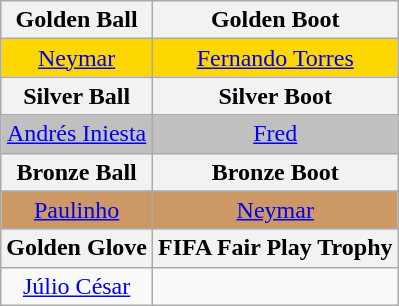<table class="wikitable">
<tr>
<th>Golden Ball</th>
<th>Golden Boot</th>
</tr>
<tr style="background: gold">
<td align=center> <a href='#'>Neymar</a></td>
<td align=center> <a href='#'>Fernando Torres</a></td>
</tr>
<tr>
<th>Silver Ball</th>
<th>Silver Boot</th>
</tr>
<tr style="background: silver">
<td align=center> <a href='#'>Andrés Iniesta</a></td>
<td align=center> <a href='#'>Fred</a></td>
</tr>
<tr>
<th>Bronze Ball</th>
<th>Bronze Boot</th>
</tr>
<tr style="background: #c96">
<td align=center> <a href='#'>Paulinho</a></td>
<td align=center> <a href='#'>Neymar</a></td>
</tr>
<tr>
<th>Golden Glove</th>
<th>FIFA Fair Play Trophy</th>
</tr>
<tr>
<td align=center> <a href='#'>Júlio César</a></td>
<td align=center></td>
</tr>
</table>
